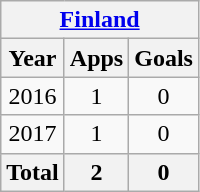<table class="wikitable" style="text-align:center">
<tr>
<th colspan=3><a href='#'>Finland</a></th>
</tr>
<tr>
<th>Year</th>
<th>Apps</th>
<th>Goals</th>
</tr>
<tr>
<td>2016</td>
<td>1</td>
<td>0</td>
</tr>
<tr>
<td>2017</td>
<td>1</td>
<td>0</td>
</tr>
<tr>
<th>Total</th>
<th>2</th>
<th>0</th>
</tr>
</table>
